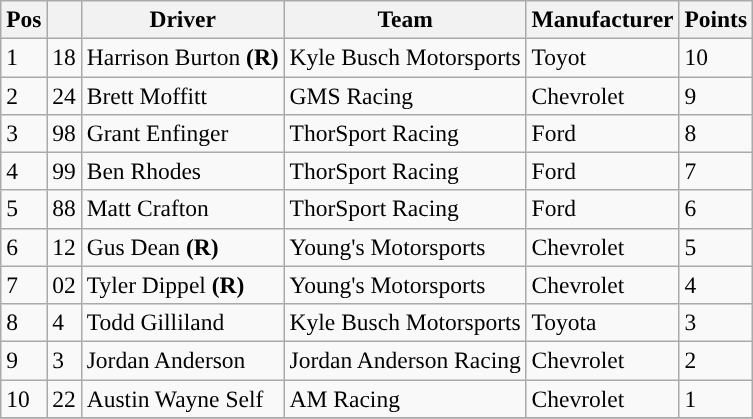<table class="wikitable" style="font-size:98%">
<tr>
<th>Pos</th>
<th></th>
<th>Driver</th>
<th>Team</th>
<th>Manufacturer</th>
<th>Points</th>
</tr>
<tr>
<td>1</td>
<td>18</td>
<td>Harrison Burton <strong>(R)</strong></td>
<td>Kyle Busch Motorsports</td>
<td>Toyot</td>
<td>10</td>
</tr>
<tr>
<td>2</td>
<td>24</td>
<td>Brett Moffitt</td>
<td>GMS Racing</td>
<td>Chevrolet</td>
<td>9</td>
</tr>
<tr>
<td>3</td>
<td>98</td>
<td>Grant Enfinger</td>
<td>ThorSport Racing</td>
<td>Ford</td>
<td>8</td>
</tr>
<tr>
<td>4</td>
<td>99</td>
<td>Ben Rhodes</td>
<td>ThorSport Racing</td>
<td>Ford</td>
<td>7</td>
</tr>
<tr>
<td>5</td>
<td>88</td>
<td>Matt Crafton</td>
<td>ThorSport Racing</td>
<td>Ford</td>
<td>6</td>
</tr>
<tr>
<td>6</td>
<td>12</td>
<td>Gus Dean <strong>(R)</strong></td>
<td>Young's Motorsports</td>
<td>Chevrolet</td>
<td>5</td>
</tr>
<tr>
<td>7</td>
<td>02</td>
<td>Tyler Dippel <strong>(R)</strong></td>
<td>Young's Motorsports</td>
<td>Chevrolet</td>
<td>4</td>
</tr>
<tr>
<td>8</td>
<td>4</td>
<td>Todd Gilliland</td>
<td>Kyle Busch Motorsports</td>
<td>Toyota</td>
<td>3</td>
</tr>
<tr>
<td>9</td>
<td>3</td>
<td>Jordan Anderson</td>
<td>Jordan Anderson Racing</td>
<td>Chevrolet</td>
<td>2</td>
</tr>
<tr>
<td>10</td>
<td>22</td>
<td>Austin Wayne Self</td>
<td>AM Racing</td>
<td>Chevrolet</td>
<td>1</td>
</tr>
<tr>
</tr>
</table>
